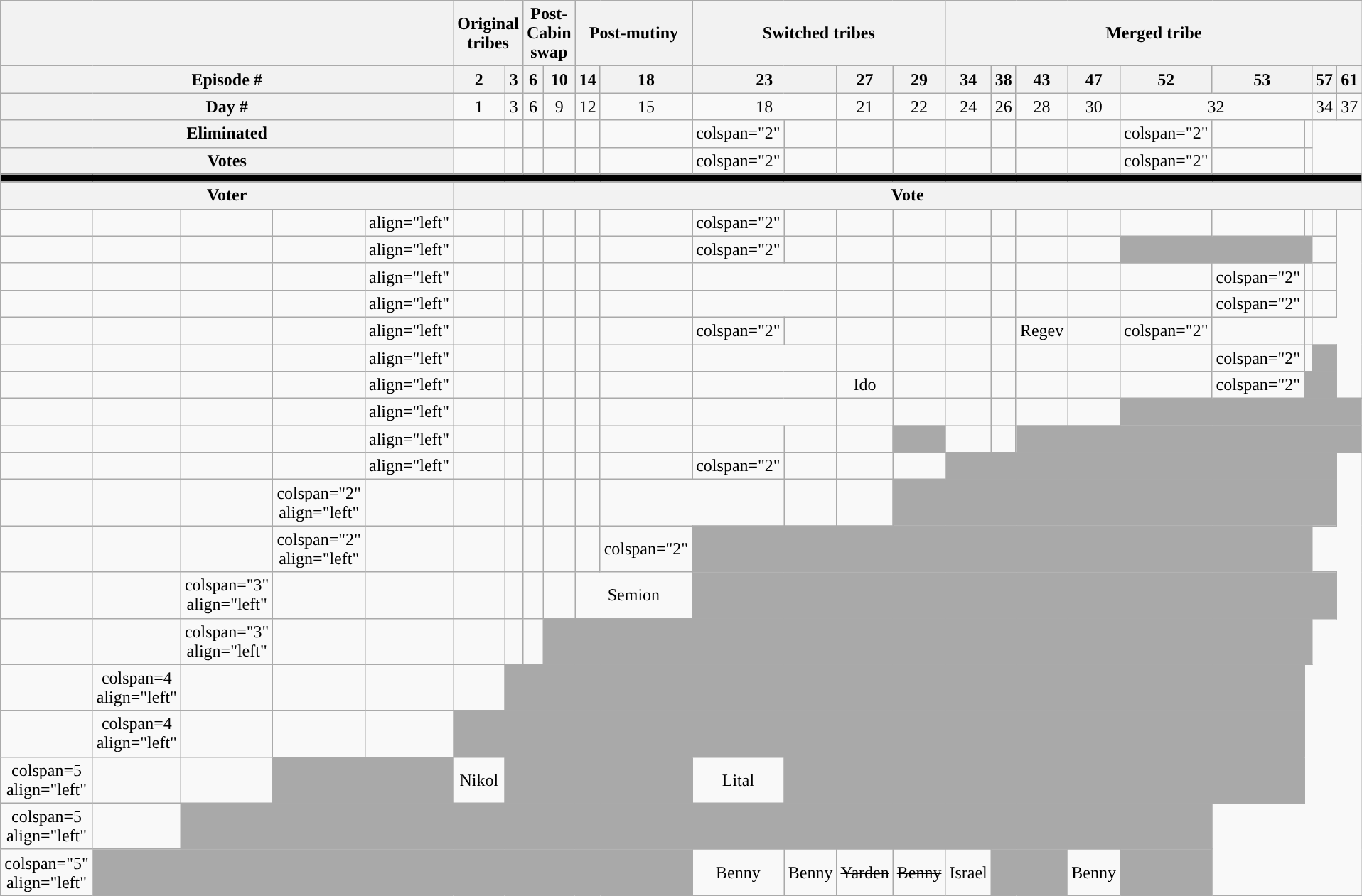<table class="wikitable nowrap" style="text-align:center;">
<tr>
<th colspan="5"></th>
<th colspan="2">Original tribes</th>
<th colspan="2">Post-Cabin swap</th>
<th colspan="2">Post-mutiny</th>
<th colspan="4">Switched tribes</th>
<th colspan="9">Merged tribe</th>
</tr>
<tr>
<th colspan="5">Episode #</th>
<th>2</th>
<th>3</th>
<th>6</th>
<th>10</th>
<th>14</th>
<th>18</th>
<th colspan="2">23</th>
<th>27</th>
<th>29</th>
<th>34</th>
<th>38</th>
<th>43</th>
<th>47</th>
<th>52</th>
<th colspan="2">53</th>
<th>57</th>
<th>61</th>
</tr>
<tr>
<th colspan="5">Day #</th>
<td>1</td>
<td>3</td>
<td>6</td>
<td>9</td>
<td>12</td>
<td>15</td>
<td colspan="2">18</td>
<td>21</td>
<td>22</td>
<td>24</td>
<td>26</td>
<td>28</td>
<td>30</td>
<td colspan="3">32</td>
<td>34</td>
<td>37</td>
</tr>
<tr>
<th colspan="5">Eliminated</th>
<td></td>
<td></td>
<td></td>
<td></td>
<td></td>
<td></td>
<td>colspan="2" </td>
<td></td>
<td></td>
<td></td>
<td></td>
<td></td>
<td></td>
<td></td>
<td>colspan="2" </td>
<td></td>
<td></td>
</tr>
<tr>
<th colspan="5">Votes</th>
<td></td>
<td></td>
<td></td>
<td></td>
<td></td>
<td></td>
<td>colspan="2" </td>
<td></td>
<td></td>
<td></td>
<td></td>
<td></td>
<td></td>
<td></td>
<td>colspan="2" </td>
<td></td>
<td></td>
</tr>
<tr>
<td colspan="24" bgcolor="black"></td>
</tr>
<tr>
<th colspan="5">Voter</th>
<th colspan="19">Vote</th>
</tr>
<tr>
<td></td>
<td></td>
<td></td>
<td></td>
<td>align="left" </td>
<td></td>
<td></td>
<td></td>
<td></td>
<td></td>
<td></td>
<td>colspan="2" </td>
<td></td>
<td></td>
<td></td>
<td></td>
<td></td>
<td></td>
<td></td>
<td></td>
<td></td>
<td></td>
<td></td>
</tr>
<tr>
<td></td>
<td></td>
<td></td>
<td></td>
<td>align="left" </td>
<td></td>
<td></td>
<td></td>
<td></td>
<td></td>
<td></td>
<td>colspan="2" </td>
<td></td>
<td></td>
<td></td>
<td></td>
<td></td>
<td></td>
<td></td>
<td colspan="3" style="background:darkgrey;"></td>
<td></td>
</tr>
<tr>
<td></td>
<td></td>
<td></td>
<td></td>
<td>align="left" </td>
<td></td>
<td></td>
<td></td>
<td></td>
<td></td>
<td></td>
<td colspan="2"></td>
<td></td>
<td></td>
<td></td>
<td></td>
<td></td>
<td></td>
<td></td>
<td>colspan="2" </td>
<td></td>
<td></td>
</tr>
<tr>
<td></td>
<td></td>
<td></td>
<td></td>
<td>align="left" </td>
<td></td>
<td></td>
<td></td>
<td></td>
<td></td>
<td></td>
<td colspan="2"></td>
<td></td>
<td></td>
<td></td>
<td></td>
<td></td>
<td></td>
<td></td>
<td>colspan="2" </td>
<td></td>
<td></td>
</tr>
<tr>
<td></td>
<td></td>
<td></td>
<td></td>
<td>align="left" </td>
<td></td>
<td></td>
<td></td>
<td></td>
<td></td>
<td></td>
<td>colspan="2" </td>
<td></td>
<td></td>
<td></td>
<td></td>
<td></td>
<td><span>Regev</span></td>
<td></td>
<td>colspan="2" </td>
<td></td>
<td></td>
</tr>
<tr>
<td></td>
<td></td>
<td></td>
<td></td>
<td>align="left" </td>
<td></td>
<td></td>
<td></td>
<td></td>
<td></td>
<td></td>
<td colspan="2"></td>
<td></td>
<td></td>
<td></td>
<td></td>
<td></td>
<td></td>
<td></td>
<td>colspan="2" </td>
<td></td>
<td style="background:darkgrey;"></td>
</tr>
<tr>
<td></td>
<td></td>
<td></td>
<td></td>
<td>align="left" </td>
<td></td>
<td></td>
<td></td>
<td></td>
<td></td>
<td></td>
<td colspan="2"></td>
<td><span>Ido</span></td>
<td></td>
<td></td>
<td></td>
<td></td>
<td></td>
<td></td>
<td>colspan="2" </td>
<td colspan="2" style="background:darkgrey;"></td>
</tr>
<tr>
<td></td>
<td></td>
<td></td>
<td></td>
<td>align="left" </td>
<td></td>
<td></td>
<td></td>
<td></td>
<td></td>
<td></td>
<td colspan="2"></td>
<td></td>
<td></td>
<td></td>
<td></td>
<td></td>
<td></td>
<td colspan="6" style="background:darkgrey;"></td>
</tr>
<tr>
<td></td>
<td></td>
<td></td>
<td></td>
<td>align="left" </td>
<td></td>
<td></td>
<td></td>
<td></td>
<td></td>
<td></td>
<td></td>
<td></td>
<td></td>
<td bgcolor="darkgrey"></td>
<td></td>
<td></td>
<td colspan="7" style="background:darkgrey;"></td>
</tr>
<tr>
<td></td>
<td></td>
<td></td>
<td></td>
<td>align="left" </td>
<td></td>
<td></td>
<td></td>
<td></td>
<td></td>
<td></td>
<td>colspan="2" </td>
<td></td>
<td></td>
<td></td>
<td colspan="8" bgcolor="darkgrey"></td>
</tr>
<tr>
<td></td>
<td></td>
<td></td>
<td>colspan="2" align="left" </td>
<td></td>
<td></td>
<td></td>
<td></td>
<td></td>
<td></td>
<td colspan="2"></td>
<td></td>
<td></td>
<td colspan="9" bgcolor="darkgrey"></td>
</tr>
<tr>
<td></td>
<td></td>
<td></td>
<td>colspan="2" align="left" </td>
<td></td>
<td></td>
<td></td>
<td></td>
<td></td>
<td></td>
<td>colspan="2" </td>
<td colspan="11" style="background:darkgrey;"></td>
</tr>
<tr>
<td></td>
<td></td>
<td>colspan="3" align="left" </td>
<td></td>
<td></td>
<td></td>
<td></td>
<td></td>
<td></td>
<td colspan="2"><span>Semion</span></td>
<td colspan="12" style="background:darkgrey;"></td>
</tr>
<tr>
<td></td>
<td></td>
<td>colspan="3"  align="left" </td>
<td></td>
<td></td>
<td></td>
<td></td>
<td></td>
<td colspan="14" bgcolor="darkgray"></td>
</tr>
<tr>
<td></td>
<td>colspan=4 align="left" </td>
<td></td>
<td></td>
<td></td>
<td></td>
<td colspan="15" bgcolor="darkgray"></td>
</tr>
<tr>
<td></td>
<td>colspan=4 align="left" </td>
<td></td>
<td></td>
<td></td>
<td colspan="16" style="background:darkgrey;"></td>
</tr>
<tr>
<td>colspan=5 align="left" </td>
<td></td>
<td></td>
<td colspan="2" style="background:darkgrey;"></td>
<td><span>Nikol</span></td>
<td colspan="5" style="background:darkgrey;"></td>
<td><span>Lital</span></td>
<td colspan="9" style="background:darkgrey;"></td>
</tr>
<tr>
<td>colspan=5 align="left" </td>
<td></td>
<td colspan="18" style="background:darkgrey;"></td>
</tr>
<tr>
<td>colspan="5" align="left" </td>
<td colspan="10" style="background:darkgrey;"></td>
<td><span>Benny</span></td>
<td><span>Benny</span></td>
<td><span><s>Yarden</s></span></td>
<td><span><s>Benny</s></span></td>
<td><span>Israel</span></td>
<td colspan="2" style="background:darkgrey;"></td>
<td><span>Benny</span></td>
<td style="background:darkgrey;"></td>
</tr>
</table>
